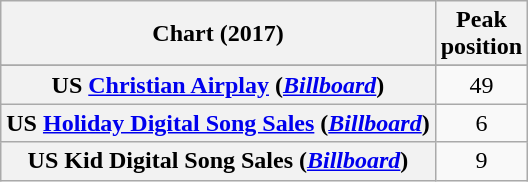<table class="wikitable sortable plainrowheaders" style="text-align:center">
<tr>
<th>Chart (2017)</th>
<th>Peak<br>position</th>
</tr>
<tr>
</tr>
<tr>
<th scope="row">US <a href='#'>Christian Airplay</a> (<em><a href='#'>Billboard</a></em>)</th>
<td>49</td>
</tr>
<tr>
<th scope="row">US <a href='#'>Holiday Digital Song Sales</a> (<em><a href='#'>Billboard</a></em>)</th>
<td>6</td>
</tr>
<tr>
<th scope="row">US Kid Digital Song Sales (<em><a href='#'>Billboard</a></em>)</th>
<td>9</td>
</tr>
</table>
